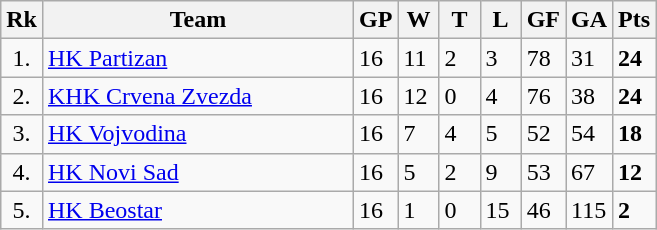<table class="wikitable" style="text-align:left;">
<tr>
<th width=20>Rk</th>
<th width=200>Team</th>
<th width=20 abbr="Games Played">GP</th>
<th width=20 abbr="Won">W</th>
<th width=20 abbr="Ried">T</th>
<th width=20 abbr="Lost">L</th>
<th width=20 abbr="Goals for">GF</th>
<th width=20 abbr="Goals against">GA</th>
<th width=20 abbr="Points">Pts</th>
</tr>
<tr>
<td style="text-align:center;">1.</td>
<td><a href='#'>HK Partizan</a></td>
<td>16</td>
<td>11</td>
<td>2</td>
<td>3</td>
<td>78</td>
<td>31</td>
<td><strong>24</strong></td>
</tr>
<tr>
<td style="text-align:center;">2.</td>
<td><a href='#'>KHK Crvena Zvezda</a></td>
<td>16</td>
<td>12</td>
<td>0</td>
<td>4</td>
<td>76</td>
<td>38</td>
<td><strong>24</strong></td>
</tr>
<tr>
<td style="text-align:center;">3.</td>
<td><a href='#'>HK Vojvodina</a></td>
<td>16</td>
<td>7</td>
<td>4</td>
<td>5</td>
<td>52</td>
<td>54</td>
<td><strong>18</strong></td>
</tr>
<tr>
<td style="text-align:center;">4.</td>
<td><a href='#'>HK Novi Sad</a></td>
<td>16</td>
<td>5</td>
<td>2</td>
<td>9</td>
<td>53</td>
<td>67</td>
<td><strong>12</strong></td>
</tr>
<tr>
<td style="text-align:center;">5.</td>
<td><a href='#'>HK Beostar</a></td>
<td>16</td>
<td>1</td>
<td>0</td>
<td>15</td>
<td>46</td>
<td>115</td>
<td><strong>2</strong></td>
</tr>
</table>
